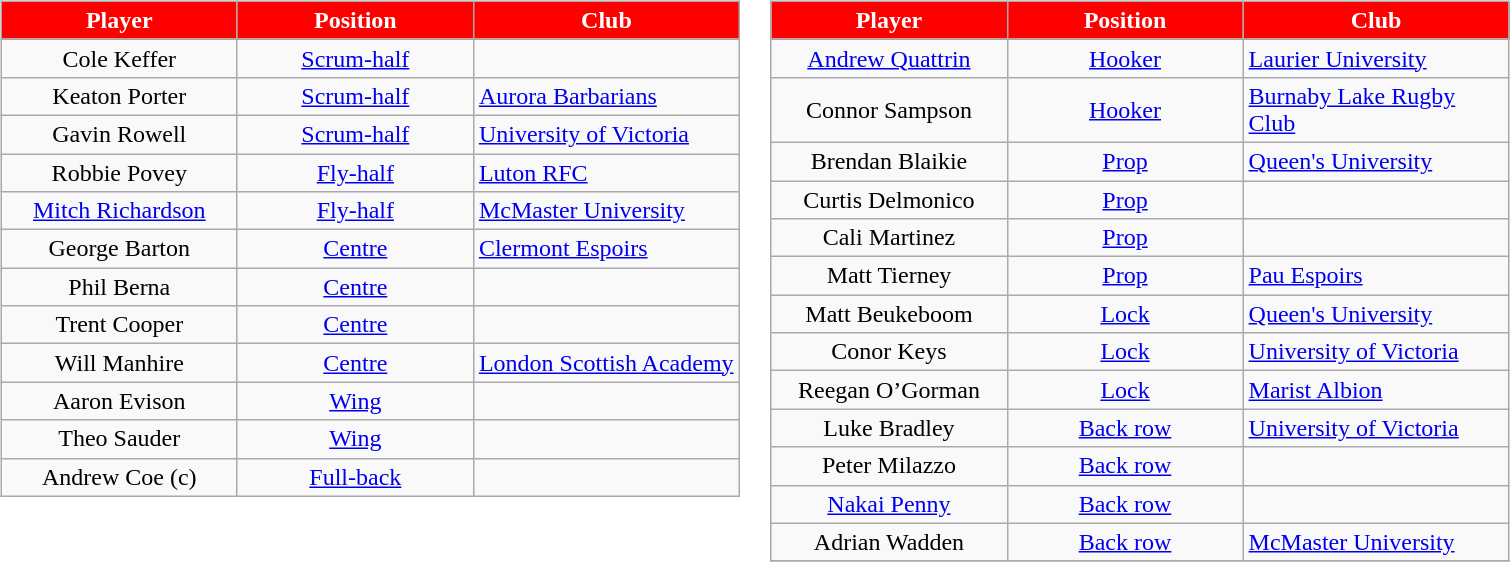<table>
<tr valign=top>
<td><br><table class="wikitable" style="text-align:center">
<tr span style="background:red; color:white;">
<td scope="col" style="width:150px"><strong>Player</strong></td>
<td scope="col" style="width:150px"><strong>Position</strong></td>
<td scope="col" style="width:170px"><strong>Club</strong></td>
</tr>
<tr>
<td>Cole Keffer</td>
<td><a href='#'>Scrum-half</a></td>
<td style="text-align:left"></td>
</tr>
<tr>
<td>Keaton Porter</td>
<td><a href='#'>Scrum-half</a></td>
<td style="text-align:left"> <a href='#'>Aurora Barbarians</a></td>
</tr>
<tr>
<td>Gavin Rowell</td>
<td><a href='#'>Scrum-half</a></td>
<td style="text-align:left"> <a href='#'>University of Victoria</a></td>
</tr>
<tr>
<td>Robbie Povey</td>
<td><a href='#'>Fly-half</a></td>
<td style="text-align:left"> <a href='#'>Luton RFC</a></td>
</tr>
<tr>
<td><a href='#'>Mitch Richardson</a></td>
<td><a href='#'>Fly-half</a></td>
<td style="text-align:left"> <a href='#'>McMaster University</a></td>
</tr>
<tr>
<td>George Barton</td>
<td><a href='#'>Centre</a></td>
<td style="text-align:left"> <a href='#'>Clermont Espoirs</a></td>
</tr>
<tr>
<td>Phil Berna</td>
<td><a href='#'>Centre</a></td>
<td style="text-align:left"></td>
</tr>
<tr>
<td>Trent Cooper</td>
<td><a href='#'>Centre</a></td>
<td style="text-align:left"></td>
</tr>
<tr>
<td>Will Manhire</td>
<td><a href='#'>Centre</a></td>
<td style="text-align:left"> <a href='#'>London Scottish Academy</a></td>
</tr>
<tr>
<td>Aaron Evison</td>
<td><a href='#'>Wing</a></td>
<td style="text-align:left"></td>
</tr>
<tr>
<td>Theo Sauder</td>
<td><a href='#'>Wing</a></td>
<td style="text-align:left"></td>
</tr>
<tr>
<td>Andrew Coe (c)</td>
<td><a href='#'>Full-back</a></td>
<td style="text-align:left"></td>
</tr>
</table>
</td>
<td><br><table class="wikitable" style="text-align:center">
<tr span style="background:red; color:white;">
<td scope="col" style="width:150px"><strong>Player</strong></td>
<td scope="col" style="width:150px"><strong>Position</strong></td>
<td scope="col" style="width:170px"><strong>Club</strong></td>
</tr>
<tr>
<td><a href='#'>Andrew Quattrin</a></td>
<td><a href='#'>Hooker</a></td>
<td style="text-align:left"> <a href='#'>Laurier University</a></td>
</tr>
<tr>
<td>Connor Sampson</td>
<td><a href='#'>Hooker</a></td>
<td style="text-align:left"> <a href='#'>Burnaby Lake Rugby Club</a></td>
</tr>
<tr>
<td>Brendan Blaikie</td>
<td><a href='#'>Prop</a></td>
<td style="text-align:left"> <a href='#'>Queen's University</a></td>
</tr>
<tr>
<td>Curtis Delmonico</td>
<td><a href='#'>Prop</a></td>
<td style="text-align:left"></td>
</tr>
<tr>
<td>Cali Martinez</td>
<td><a href='#'>Prop</a></td>
<td style="text-align:left"></td>
</tr>
<tr>
<td>Matt Tierney</td>
<td><a href='#'>Prop</a></td>
<td style="text-align:left"> <a href='#'>Pau Espoirs</a></td>
</tr>
<tr>
<td>Matt Beukeboom</td>
<td><a href='#'>Lock</a></td>
<td style="text-align:left"> <a href='#'>Queen's University</a></td>
</tr>
<tr>
<td>Conor Keys</td>
<td><a href='#'>Lock</a></td>
<td style="text-align:left"> <a href='#'>University of Victoria</a></td>
</tr>
<tr>
<td>Reegan O’Gorman</td>
<td><a href='#'>Lock</a></td>
<td style="text-align:left"> <a href='#'>Marist Albion</a></td>
</tr>
<tr>
<td>Luke Bradley</td>
<td><a href='#'>Back row</a></td>
<td style="text-align:left"> <a href='#'>University of Victoria</a></td>
</tr>
<tr>
<td>Peter Milazzo</td>
<td><a href='#'>Back row</a></td>
<td style="text-align:left"></td>
</tr>
<tr>
<td><a href='#'>Nakai Penny</a></td>
<td><a href='#'>Back row</a></td>
<td style="text-align:left"></td>
</tr>
<tr>
<td>Adrian Wadden</td>
<td><a href='#'>Back row</a></td>
<td style="text-align:left"> <a href='#'>McMaster University</a></td>
</tr>
<tr>
</tr>
</table>
</td>
</tr>
</table>
